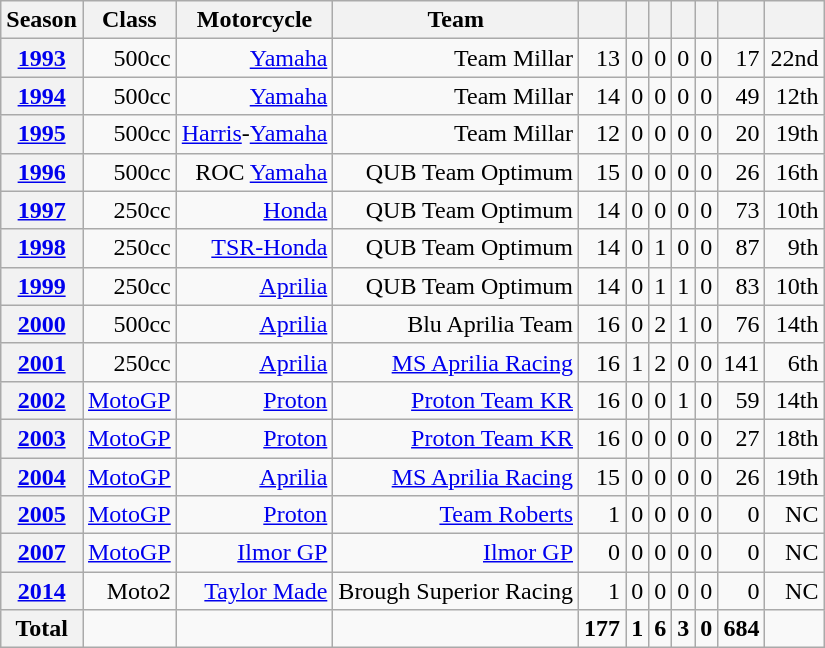<table class="wikitable">
<tr>
<th>Season</th>
<th>Class</th>
<th>Motorcycle</th>
<th>Team</th>
<th></th>
<th></th>
<th></th>
<th></th>
<th></th>
<th></th>
<th></th>
</tr>
<tr align="right">
<th><a href='#'>1993</a></th>
<td>500cc</td>
<td><a href='#'>Yamaha</a></td>
<td>Team Millar</td>
<td>13</td>
<td>0</td>
<td>0</td>
<td>0</td>
<td>0</td>
<td>17</td>
<td>22nd</td>
</tr>
<tr align="right">
<th><a href='#'>1994</a></th>
<td>500cc</td>
<td><a href='#'>Yamaha</a></td>
<td>Team Millar</td>
<td>14</td>
<td>0</td>
<td>0</td>
<td>0</td>
<td>0</td>
<td>49</td>
<td>12th</td>
</tr>
<tr align="right">
<th><a href='#'>1995</a></th>
<td>500cc</td>
<td><a href='#'>Harris</a>-<a href='#'>Yamaha</a></td>
<td>Team Millar</td>
<td>12</td>
<td>0</td>
<td>0</td>
<td>0</td>
<td>0</td>
<td>20</td>
<td>19th</td>
</tr>
<tr align="right">
<th><a href='#'>1996</a></th>
<td>500cc</td>
<td>ROC <a href='#'>Yamaha</a></td>
<td>QUB Team Optimum</td>
<td>15</td>
<td>0</td>
<td>0</td>
<td>0</td>
<td>0</td>
<td>26</td>
<td>16th</td>
</tr>
<tr align="right">
<th><a href='#'>1997</a></th>
<td>250cc</td>
<td><a href='#'>Honda</a></td>
<td>QUB Team Optimum</td>
<td>14</td>
<td>0</td>
<td>0</td>
<td>0</td>
<td>0</td>
<td>73</td>
<td>10th</td>
</tr>
<tr align="right">
<th><a href='#'>1998</a></th>
<td>250cc</td>
<td><a href='#'>TSR-Honda</a></td>
<td>QUB Team Optimum</td>
<td>14</td>
<td>0</td>
<td>1</td>
<td>0</td>
<td>0</td>
<td>87</td>
<td>9th</td>
</tr>
<tr align="right">
<th><a href='#'>1999</a></th>
<td>250cc</td>
<td><a href='#'>Aprilia</a></td>
<td>QUB Team Optimum</td>
<td>14</td>
<td>0</td>
<td>1</td>
<td>1</td>
<td>0</td>
<td>83</td>
<td>10th</td>
</tr>
<tr align="right">
<th><a href='#'>2000</a></th>
<td>500cc</td>
<td><a href='#'>Aprilia</a></td>
<td>Blu Aprilia Team</td>
<td>16</td>
<td>0</td>
<td>2</td>
<td>1</td>
<td>0</td>
<td>76</td>
<td>14th</td>
</tr>
<tr align="right">
<th><a href='#'>2001</a></th>
<td>250cc</td>
<td><a href='#'>Aprilia</a></td>
<td><a href='#'>MS Aprilia Racing</a></td>
<td>16</td>
<td>1</td>
<td>2</td>
<td>0</td>
<td>0</td>
<td>141</td>
<td>6th</td>
</tr>
<tr align="right">
<th><a href='#'>2002</a></th>
<td><a href='#'>MotoGP</a></td>
<td><a href='#'>Proton</a></td>
<td><a href='#'>Proton Team KR</a></td>
<td>16</td>
<td>0</td>
<td>0</td>
<td>1</td>
<td>0</td>
<td>59</td>
<td>14th</td>
</tr>
<tr align="right">
<th><a href='#'>2003</a></th>
<td><a href='#'>MotoGP</a></td>
<td><a href='#'>Proton</a></td>
<td><a href='#'>Proton Team KR</a></td>
<td>16</td>
<td>0</td>
<td>0</td>
<td>0</td>
<td>0</td>
<td>27</td>
<td>18th</td>
</tr>
<tr align="right">
<th><a href='#'>2004</a></th>
<td><a href='#'>MotoGP</a></td>
<td><a href='#'>Aprilia</a></td>
<td><a href='#'>MS Aprilia Racing</a></td>
<td>15</td>
<td>0</td>
<td>0</td>
<td>0</td>
<td>0</td>
<td>26</td>
<td>19th</td>
</tr>
<tr align="right">
<th><a href='#'>2005</a></th>
<td><a href='#'>MotoGP</a></td>
<td><a href='#'>Proton</a></td>
<td><a href='#'>Team Roberts</a></td>
<td>1</td>
<td>0</td>
<td>0</td>
<td>0</td>
<td>0</td>
<td>0</td>
<td>NC</td>
</tr>
<tr align="right">
<th><a href='#'>2007</a></th>
<td><a href='#'>MotoGP</a></td>
<td><a href='#'>Ilmor GP</a></td>
<td><a href='#'>Ilmor GP</a></td>
<td>0</td>
<td>0</td>
<td>0</td>
<td>0</td>
<td>0</td>
<td>0</td>
<td>NC</td>
</tr>
<tr align="right">
<th><a href='#'>2014</a></th>
<td>Moto2</td>
<td><a href='#'>Taylor Made</a></td>
<td>Brough Superior Racing</td>
<td>1</td>
<td>0</td>
<td>0</td>
<td>0</td>
<td>0</td>
<td>0</td>
<td>NC</td>
</tr>
<tr align="right">
<th>Total</th>
<td></td>
<td></td>
<td></td>
<td><strong>177</strong></td>
<td><strong>1</strong></td>
<td><strong>6</strong></td>
<td><strong>3</strong></td>
<td><strong>0</strong></td>
<td><strong>684</strong></td>
<td></td>
</tr>
</table>
